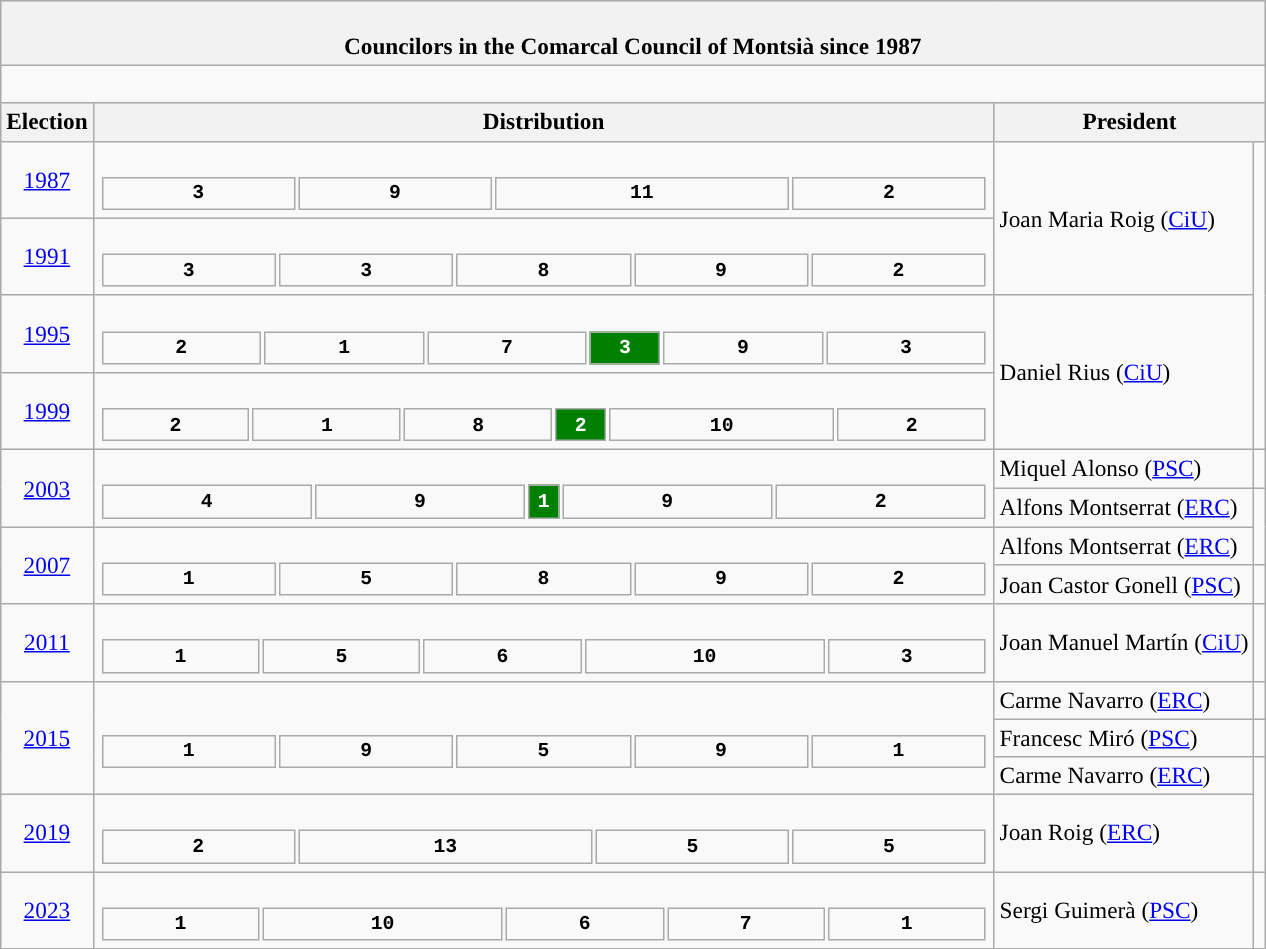<table class="wikitable" style="font-size:97%;">
<tr bgcolor="#CCCCCC">
<th colspan="4"><br>Councilors in the Comarcal Council of Montsià since 1987</th>
</tr>
<tr>
<td colspan="4"><br>
















</td>
</tr>
<tr bgcolor="#CCCCCC">
<th>Election</th>
<th>Distribution</th>
<th colspan="2">President</th>
</tr>
<tr>
<td align=center><a href='#'>1987</a></td>
<td><br><table style="width:45em; font-size:85%; text-align:center; font-family:Courier New;">
<tr style="font-weight:bold">
<td style="background:">3</td>
<td style="background:">9</td>
<td style="background:">11</td>
<td style="background:">2</td>
</tr>
</table>
</td>
<td rowspan="2">Joan Maria Roig (<a href='#'>CiU</a>)</td>
<td rowspan="4" style="background:"></td>
</tr>
<tr>
<td align=center><a href='#'>1991</a></td>
<td><br><table style="width:45em; font-size:85%; text-align:center; font-family:Courier New;">
<tr style="font-weight:bold">
<td style="background:">3</td>
<td style="background:">3</td>
<td style="background:">8</td>
<td style="background:">9</td>
<td style="background:">2</td>
</tr>
</table>
</td>
</tr>
<tr>
<td align=center><a href='#'>1995</a></td>
<td><br><table style="width:45em; font-size:85%; text-align:center; font-family:Courier New;">
<tr style="font-weight:bold">
<td style="background:">2</td>
<td style="background:">1</td>
<td style="background:">7</td>
<td style="background:#008000; width:3em; color:white;">3</td>
<td style="background:">9</td>
<td style="background:">3</td>
</tr>
</table>
</td>
<td rowspan="2">Daniel Rius (<a href='#'>CiU</a>)</td>
</tr>
<tr>
<td align=center><a href='#'>1999</a></td>
<td><br><table style="width:45em; font-size:85%; text-align:center; font-family:Courier New;">
<tr style="font-weight:bold">
<td style="background:">2</td>
<td style="background:">1</td>
<td style="background:">8</td>
<td style="background:#008000; width:2em; color:white;">2</td>
<td style="background:">10</td>
<td style="background:">2</td>
</tr>
</table>
</td>
</tr>
<tr>
<td rowspan="2" align=center><a href='#'>2003</a></td>
<td rowspan="2"><br><table style="width:45em; font-size:85%; text-align:center; font-family:Courier New;">
<tr style="font-weight:bold">
<td style="background:">4</td>
<td style="background:">9</td>
<td style="background:#008000; width:1em; color:white;">1</td>
<td style="background:">9</td>
<td style="background:">2</td>
</tr>
</table>
</td>
<td>Miquel Alonso (<a href='#'>PSC</a>) </td>
<td style="background:"></td>
</tr>
<tr>
<td>Alfons Montserrat (<a href='#'>ERC</a>) </td>
<td rowspan="2" style="background:"></td>
</tr>
<tr>
<td rowspan="2" align=center><a href='#'>2007</a></td>
<td rowspan="2"><br><table style="width:45em; font-size:85%; text-align:center; font-family:Courier New;">
<tr style="font-weight:bold">
<td style="background:">1</td>
<td style="background:">5</td>
<td style="background:">8</td>
<td style="background:">9</td>
<td style="background:">2</td>
</tr>
</table>
</td>
<td>Alfons Montserrat (<a href='#'>ERC</a>) </td>
</tr>
<tr>
<td>Joan Castor Gonell (<a href='#'>PSC</a>) </td>
<td style="background:"></td>
</tr>
<tr>
<td align=center><a href='#'>2011</a></td>
<td><br><table style="width:45em; font-size:85%; text-align:center; font-family:Courier New;">
<tr style="font-weight:bold">
<td style="background:">1</td>
<td style="background:">5</td>
<td style="background:">6</td>
<td style="background:">10</td>
<td style="background:">3</td>
</tr>
</table>
</td>
<td>Joan Manuel Martín (<a href='#'>CiU</a>)</td>
<td style="background:"></td>
</tr>
<tr>
<td rowspan="3" align=center><a href='#'>2015</a></td>
<td rowspan="3"><br><table style="width:45em; font-size:85%; text-align:center; font-family:Courier New;">
<tr style="font-weight:bold">
<td style="background:">1</td>
<td style="background:">9</td>
<td style="background:">5</td>
<td style="background:">9</td>
<td style="background:">1</td>
</tr>
</table>
</td>
<td>Carme Navarro (<a href='#'>ERC</a>) </td>
<td style="background:"></td>
</tr>
<tr>
<td>Francesc Miró (<a href='#'>PSC</a>) </td>
<td style="background:"></td>
</tr>
<tr>
<td>Carme Navarro (<a href='#'>ERC</a>) </td>
<td rowspan="2" style="background:"></td>
</tr>
<tr>
<td align=center><a href='#'>2019</a></td>
<td><br><table style="width:45em; font-size:85%; text-align:center; font-family:Courier New;">
<tr style="font-weight:bold">
<td style="background:">2</td>
<td style="background:">13</td>
<td style="background:">5</td>
<td style="background:">5</td>
</tr>
</table>
</td>
<td>Joan Roig (<a href='#'>ERC</a>)</td>
</tr>
<tr>
<td align=center><a href='#'>2023</a></td>
<td><br><table style="width:45em; font-size:85%; text-align:center; font-family:Courier New;">
<tr style="font-weight:bold">
<td style="background:">1</td>
<td style="background:">10</td>
<td style="background:">6</td>
<td style="background:">7</td>
<td style="background:">1</td>
</tr>
</table>
</td>
<td>Sergi Guimerà (<a href='#'>PSC</a>)</td>
<td style="background:"></td>
</tr>
</table>
